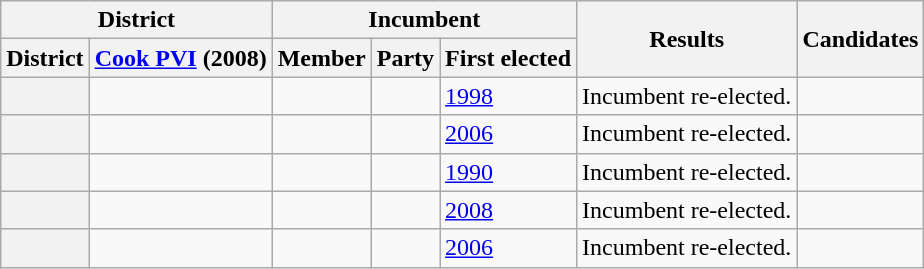<table class="wikitable sortable">
<tr>
<th colspan=2>District</th>
<th colspan=3>Incumbent</th>
<th rowspan=2>Results</th>
<th rowspan=2>Candidates</th>
</tr>
<tr valign=bottom>
<th>District</th>
<th><a href='#'>Cook PVI</a> (2008)</th>
<th>Member</th>
<th>Party</th>
<th>First elected</th>
</tr>
<tr>
<th></th>
<td></td>
<td></td>
<td></td>
<td><a href='#'>1998</a></td>
<td>Incumbent re-elected.</td>
<td nowrap></td>
</tr>
<tr>
<th></th>
<td></td>
<td></td>
<td></td>
<td><a href='#'>2006</a></td>
<td>Incumbent re-elected.</td>
<td nowrap></td>
</tr>
<tr>
<th></th>
<td></td>
<td></td>
<td></td>
<td><a href='#'>1990</a></td>
<td>Incumbent re-elected.</td>
<td nowrap></td>
</tr>
<tr>
<th></th>
<td></td>
<td></td>
<td></td>
<td><a href='#'>2008</a></td>
<td>Incumbent re-elected.</td>
<td nowrap></td>
</tr>
<tr>
<th></th>
<td></td>
<td></td>
<td></td>
<td><a href='#'>2006</a></td>
<td>Incumbent re-elected.</td>
<td nowrap></td>
</tr>
</table>
